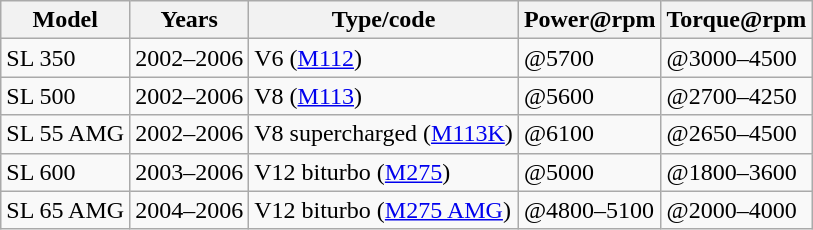<table class=wikitable>
<tr>
<th>Model</th>
<th>Years</th>
<th>Type/code</th>
<th>Power@rpm</th>
<th>Torque@rpm</th>
</tr>
<tr>
<td>SL 350</td>
<td>2002–2006</td>
<td> V6 (<a href='#'>M112</a>)</td>
<td>@5700</td>
<td> @3000–4500</td>
</tr>
<tr>
<td>SL 500</td>
<td>2002–2006</td>
<td> V8 (<a href='#'>M113</a>)</td>
<td>@5600</td>
<td> @2700–4250</td>
</tr>
<tr>
<td>SL 55 AMG</td>
<td>2002–2006</td>
<td> V8 supercharged (<a href='#'>M113K</a>)</td>
<td>@6100</td>
<td> @2650–4500</td>
</tr>
<tr>
<td>SL 600</td>
<td>2003–2006</td>
<td> V12 biturbo (<a href='#'>M275</a>)</td>
<td>@5000</td>
<td> @1800–3600</td>
</tr>
<tr>
<td>SL 65 AMG</td>
<td>2004–2006</td>
<td> V12 biturbo (<a href='#'>M275 AMG</a>)</td>
<td>@4800–5100</td>
<td> @2000–4000</td>
</tr>
</table>
